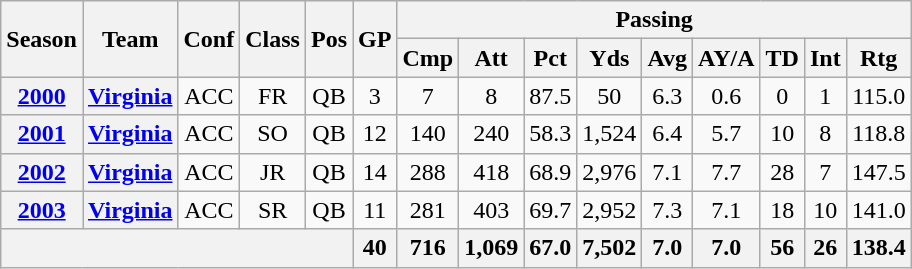<table class="wikitable" style="text-align: center;">
<tr>
<th rowspan="2">Season</th>
<th rowspan="2">Team</th>
<th rowspan="2">Conf</th>
<th rowspan="2">Class</th>
<th rowspan="2">Pos</th>
<th rowspan="2">GP</th>
<th colspan="9">Passing</th>
</tr>
<tr>
<th>Cmp</th>
<th>Att</th>
<th>Pct</th>
<th>Yds</th>
<th>Avg</th>
<th>AY/A</th>
<th>TD</th>
<th>Int</th>
<th>Rtg</th>
</tr>
<tr>
<th><a href='#'>2000</a></th>
<th><a href='#'>Virginia</a></th>
<td>ACC</td>
<td>FR</td>
<td>QB</td>
<td>3</td>
<td>7</td>
<td>8</td>
<td>87.5</td>
<td>50</td>
<td>6.3</td>
<td>0.6</td>
<td>0</td>
<td>1</td>
<td>115.0</td>
</tr>
<tr>
<th><a href='#'>2001</a></th>
<th><a href='#'>Virginia</a></th>
<td>ACC</td>
<td>SO</td>
<td>QB</td>
<td>12</td>
<td>140</td>
<td>240</td>
<td>58.3</td>
<td>1,524</td>
<td>6.4</td>
<td>5.7</td>
<td>10</td>
<td>8</td>
<td>118.8</td>
</tr>
<tr>
<th><a href='#'>2002</a></th>
<th><a href='#'>Virginia</a></th>
<td>ACC</td>
<td>JR</td>
<td>QB</td>
<td>14</td>
<td>288</td>
<td>418</td>
<td>68.9</td>
<td>2,976</td>
<td>7.1</td>
<td>7.7</td>
<td>28</td>
<td>7</td>
<td>147.5</td>
</tr>
<tr>
<th><a href='#'>2003</a></th>
<th><a href='#'>Virginia</a></th>
<td>ACC</td>
<td>SR</td>
<td>QB</td>
<td>11</td>
<td>281</td>
<td>403</td>
<td>69.7</td>
<td>2,952</td>
<td>7.3</td>
<td>7.1</td>
<td>18</td>
<td>10</td>
<td>141.0</td>
</tr>
<tr>
<th colspan="5"></th>
<th>40</th>
<th>716</th>
<th>1,069</th>
<th>67.0</th>
<th>7,502</th>
<th>7.0</th>
<th>7.0</th>
<th>56</th>
<th>26</th>
<th>138.4</th>
</tr>
</table>
